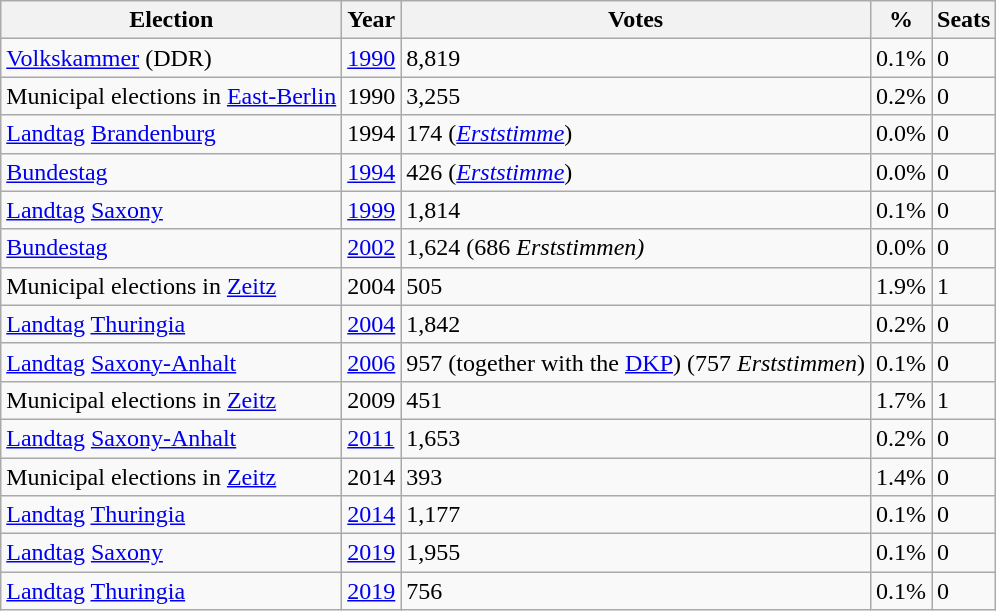<table class="wikitable">
<tr>
<th>Election</th>
<th>Year</th>
<th>Votes</th>
<th>%</th>
<th>Seats</th>
</tr>
<tr>
<td><a href='#'>Volkskammer</a> (DDR)</td>
<td><a href='#'>1990</a></td>
<td>8,819</td>
<td>0.1%</td>
<td>0</td>
</tr>
<tr>
<td>Municipal elections in <a href='#'>East-Berlin</a></td>
<td>1990</td>
<td>3,255</td>
<td>0.2%</td>
<td>0</td>
</tr>
<tr>
<td><a href='#'>Landtag</a> <a href='#'>Brandenburg</a></td>
<td>1994</td>
<td>174 (<em><a href='#'>Erststimme</a></em>)</td>
<td>0.0%</td>
<td>0</td>
</tr>
<tr>
<td><a href='#'>Bundestag</a></td>
<td><a href='#'>1994</a></td>
<td>426 (<em><a href='#'>Erststimme</a></em>)</td>
<td>0.0%</td>
<td>0</td>
</tr>
<tr>
<td><a href='#'>Landtag</a> <a href='#'>Saxony</a></td>
<td><a href='#'>1999</a></td>
<td>1,814</td>
<td>0.1%</td>
<td>0</td>
</tr>
<tr>
<td><a href='#'>Bundestag</a></td>
<td><a href='#'>2002</a></td>
<td>1,624 (686 <em>Erststimmen)</em></td>
<td>0.0%</td>
<td>0</td>
</tr>
<tr>
<td>Municipal elections in <a href='#'>Zeitz</a></td>
<td>2004</td>
<td>505</td>
<td>1.9%</td>
<td>1</td>
</tr>
<tr>
<td><a href='#'>Landtag</a> <a href='#'>Thuringia</a></td>
<td><a href='#'>2004</a></td>
<td>1,842</td>
<td>0.2%</td>
<td>0</td>
</tr>
<tr>
<td><a href='#'>Landtag</a> <a href='#'>Saxony-Anhalt</a></td>
<td><a href='#'>2006</a></td>
<td>957 (together with the <a href='#'>DKP</a>) (757 <em>Erststimmen</em>)</td>
<td>0.1%</td>
<td>0</td>
</tr>
<tr>
<td>Municipal elections in <a href='#'>Zeitz</a></td>
<td>2009</td>
<td>451</td>
<td>1.7%</td>
<td>1</td>
</tr>
<tr>
<td><a href='#'>Landtag</a> <a href='#'>Saxony-Anhalt</a></td>
<td><a href='#'>2011</a></td>
<td>1,653</td>
<td>0.2%</td>
<td>0</td>
</tr>
<tr>
<td>Municipal elections in <a href='#'>Zeitz</a></td>
<td>2014</td>
<td>393</td>
<td>1.4%</td>
<td>0</td>
</tr>
<tr>
<td><a href='#'>Landtag</a> <a href='#'>Thuringia</a></td>
<td><a href='#'>2014</a></td>
<td>1,177</td>
<td>0.1%</td>
<td>0</td>
</tr>
<tr>
<td><a href='#'>Landtag</a> <a href='#'>Saxony</a></td>
<td><a href='#'>2019</a></td>
<td>1,955</td>
<td>0.1%</td>
<td>0</td>
</tr>
<tr>
<td><a href='#'>Landtag</a> <a href='#'>Thuringia</a></td>
<td><a href='#'>2019</a></td>
<td>756</td>
<td>0.1%</td>
<td>0</td>
</tr>
</table>
